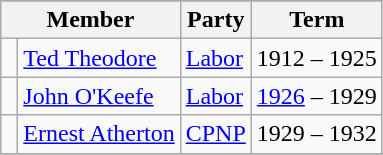<table class="wikitable">
<tr>
</tr>
<tr>
<th colspan="2">Member</th>
<th>Party</th>
<th>Term</th>
</tr>
<tr>
<td> </td>
<td><a href='#'>Ted Theodore</a></td>
<td><a href='#'>Labor</a></td>
<td>1912 – 1925</td>
</tr>
<tr>
<td> </td>
<td><a href='#'>John O'Keefe</a></td>
<td><a href='#'>Labor</a></td>
<td><a href='#'>1926</a> – 1929</td>
</tr>
<tr>
<td> </td>
<td><a href='#'>Ernest Atherton</a></td>
<td><a href='#'>CPNP</a></td>
<td>1929 – 1932</td>
</tr>
<tr>
</tr>
</table>
